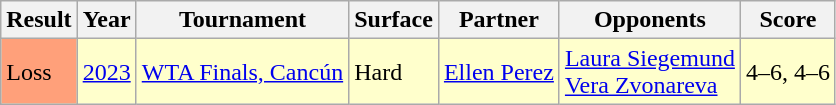<table class="sortable wikitable">
<tr>
<th>Result</th>
<th>Year</th>
<th>Tournament</th>
<th>Surface</th>
<th>Partner</th>
<th>Opponents</th>
<th class="unsortable">Score</th>
</tr>
<tr bgcolor=ffffcc>
<td bgcolor=FFA07A>Loss</td>
<td><a href='#'>2023</a></td>
<td><a href='#'>WTA Finals, Cancún</a></td>
<td>Hard</td>
<td> <a href='#'>Ellen Perez</a></td>
<td> <a href='#'>Laura Siegemund</a> <br>  <a href='#'>Vera Zvonareva</a></td>
<td>4–6, 4–6</td>
</tr>
</table>
